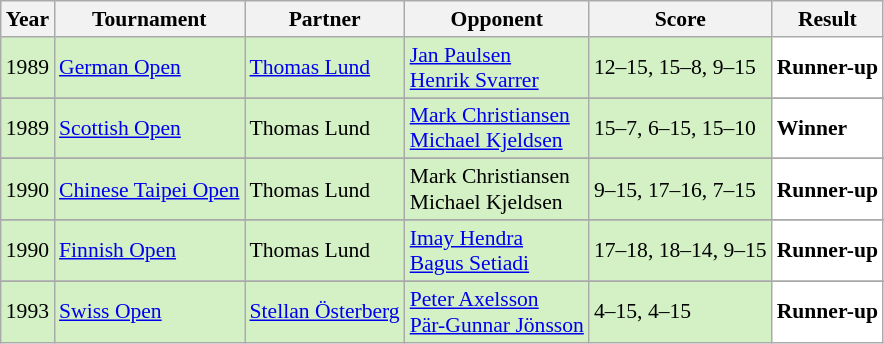<table class="sortable wikitable" style="font-size: 90%;">
<tr>
<th>Year</th>
<th>Tournament</th>
<th>Partner</th>
<th>Opponent</th>
<th>Score</th>
<th>Result</th>
</tr>
<tr style="background:#D4F1C5">
<td align="center">1989</td>
<td align="left"><a href='#'>German Open</a></td>
<td align="left"> <a href='#'>Thomas Lund</a></td>
<td align="left"> <a href='#'>Jan Paulsen</a><br>  <a href='#'>Henrik Svarrer</a></td>
<td align="left">12–15, 15–8, 9–15</td>
<td style="text-align:left; background:white"> <strong>Runner-up</strong></td>
</tr>
<tr>
</tr>
<tr style="background:#D4F1C5">
<td align="center">1989</td>
<td align="left"><a href='#'>Scottish Open</a></td>
<td align="left"> Thomas Lund</td>
<td align="left"> <a href='#'>Mark Christiansen</a><br>  <a href='#'>Michael Kjeldsen</a></td>
<td align="left">15–7, 6–15, 15–10</td>
<td style="text-align:left; background:white"> <strong>Winner</strong></td>
</tr>
<tr>
</tr>
<tr style="background:#D4F1C5">
<td align="center">1990</td>
<td align="left"><a href='#'>Chinese Taipei Open</a></td>
<td align="left"> Thomas Lund</td>
<td align="left"> Mark Christiansen<br>  Michael Kjeldsen</td>
<td align="left">9–15, 17–16, 7–15</td>
<td style="text-align:left; background:white"> <strong>Runner-up</strong></td>
</tr>
<tr>
</tr>
<tr style="background:#D4F1C5">
<td align="center">1990</td>
<td align="left"><a href='#'>Finnish Open</a></td>
<td align="left"> Thomas Lund</td>
<td align="left"> <a href='#'>Imay Hendra</a> <br>  <a href='#'>Bagus Setiadi</a></td>
<td align="left">17–18, 18–14, 9–15</td>
<td style="text-align:left; background:white"> <strong>Runner-up</strong></td>
</tr>
<tr>
</tr>
<tr style="background:#D4F1C5">
<td align="center">1993</td>
<td align="left"><a href='#'>Swiss Open</a></td>
<td align="left"> <a href='#'>Stellan Österberg</a></td>
<td align="left"> <a href='#'>Peter Axelsson</a> <br>  <a href='#'>Pär-Gunnar Jönsson</a></td>
<td align="left">4–15, 4–15</td>
<td style="text-align:left; background:white"> <strong>Runner-up</strong></td>
</tr>
</table>
